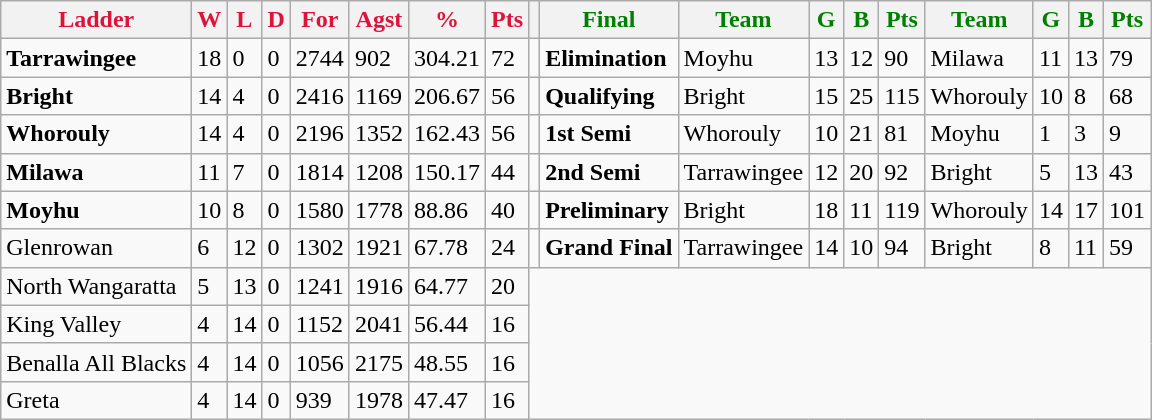<table class="wikitable">
<tr>
<th style="color:crimson">Ladder</th>
<th style="color:crimson">W</th>
<th style="color:crimson">L</th>
<th style="color:crimson">D</th>
<th style="color:crimson">For</th>
<th style="color:crimson">Agst</th>
<th style="color:crimson">%</th>
<th style="color:crimson">Pts</th>
<th></th>
<th style="color:green">Final</th>
<th style="color:green">Team</th>
<th style="color:green">G</th>
<th style="color:green">B</th>
<th style="color:green">Pts</th>
<th style="color:green">Team</th>
<th style="color:green">G</th>
<th style="color:green">B</th>
<th style="color:green">Pts</th>
</tr>
<tr>
<td><strong>Tarrawingee</strong></td>
<td>18</td>
<td>0</td>
<td>0</td>
<td>2744</td>
<td>902</td>
<td>304.21</td>
<td>72</td>
<td></td>
<td><strong>Elimination</strong></td>
<td>Moyhu</td>
<td>13</td>
<td>12</td>
<td>90</td>
<td>Milawa</td>
<td>11</td>
<td>13</td>
<td>79</td>
</tr>
<tr>
<td><strong>Bright</strong></td>
<td>14</td>
<td>4</td>
<td>0</td>
<td>2416</td>
<td>1169</td>
<td>206.67</td>
<td>56</td>
<td></td>
<td><strong>Qualifying</strong></td>
<td>Bright</td>
<td>15</td>
<td>25</td>
<td>115</td>
<td>Whorouly</td>
<td>10</td>
<td>8</td>
<td>68</td>
</tr>
<tr>
<td><strong>Whorouly</strong></td>
<td>14</td>
<td>4</td>
<td>0</td>
<td>2196</td>
<td>1352</td>
<td>162.43</td>
<td>56</td>
<td></td>
<td><strong>1st Semi</strong></td>
<td>Whorouly</td>
<td>10</td>
<td>21</td>
<td>81</td>
<td>Moyhu</td>
<td>1</td>
<td>3</td>
<td>9</td>
</tr>
<tr>
<td><strong>Milawa</strong></td>
<td>11</td>
<td>7</td>
<td>0</td>
<td>1814</td>
<td>1208</td>
<td>150.17</td>
<td>44</td>
<td></td>
<td><strong>2nd Semi</strong></td>
<td>Tarrawingee</td>
<td>12</td>
<td>20</td>
<td>92</td>
<td>Bright</td>
<td>5</td>
<td>13</td>
<td>43</td>
</tr>
<tr>
<td><strong>Moyhu</strong></td>
<td>10</td>
<td>8</td>
<td>0</td>
<td>1580</td>
<td>1778</td>
<td>88.86</td>
<td>40</td>
<td></td>
<td><strong>Preliminary</strong></td>
<td>Bright</td>
<td>18</td>
<td>11</td>
<td>119</td>
<td>Whorouly</td>
<td>14</td>
<td>17</td>
<td>101</td>
</tr>
<tr>
<td>Glenrowan</td>
<td>6</td>
<td>12</td>
<td>0</td>
<td>1302</td>
<td>1921</td>
<td>67.78</td>
<td>24</td>
<td></td>
<td><strong>Grand Final</strong></td>
<td>Tarrawingee</td>
<td>14</td>
<td>10</td>
<td>94</td>
<td>Bright</td>
<td>8</td>
<td>11</td>
<td>59</td>
</tr>
<tr>
<td>North Wangaratta</td>
<td>5</td>
<td>13</td>
<td>0</td>
<td>1241</td>
<td>1916</td>
<td>64.77</td>
<td>20</td>
</tr>
<tr>
<td>King Valley</td>
<td>4</td>
<td>14</td>
<td>0</td>
<td>1152</td>
<td>2041</td>
<td>56.44</td>
<td>16</td>
</tr>
<tr>
<td>Benalla All Blacks</td>
<td>4</td>
<td>14</td>
<td>0</td>
<td>1056</td>
<td>2175</td>
<td>48.55</td>
<td>16</td>
</tr>
<tr>
<td>Greta</td>
<td>4</td>
<td>14</td>
<td>0</td>
<td>939</td>
<td>1978</td>
<td>47.47</td>
<td>16</td>
</tr>
</table>
